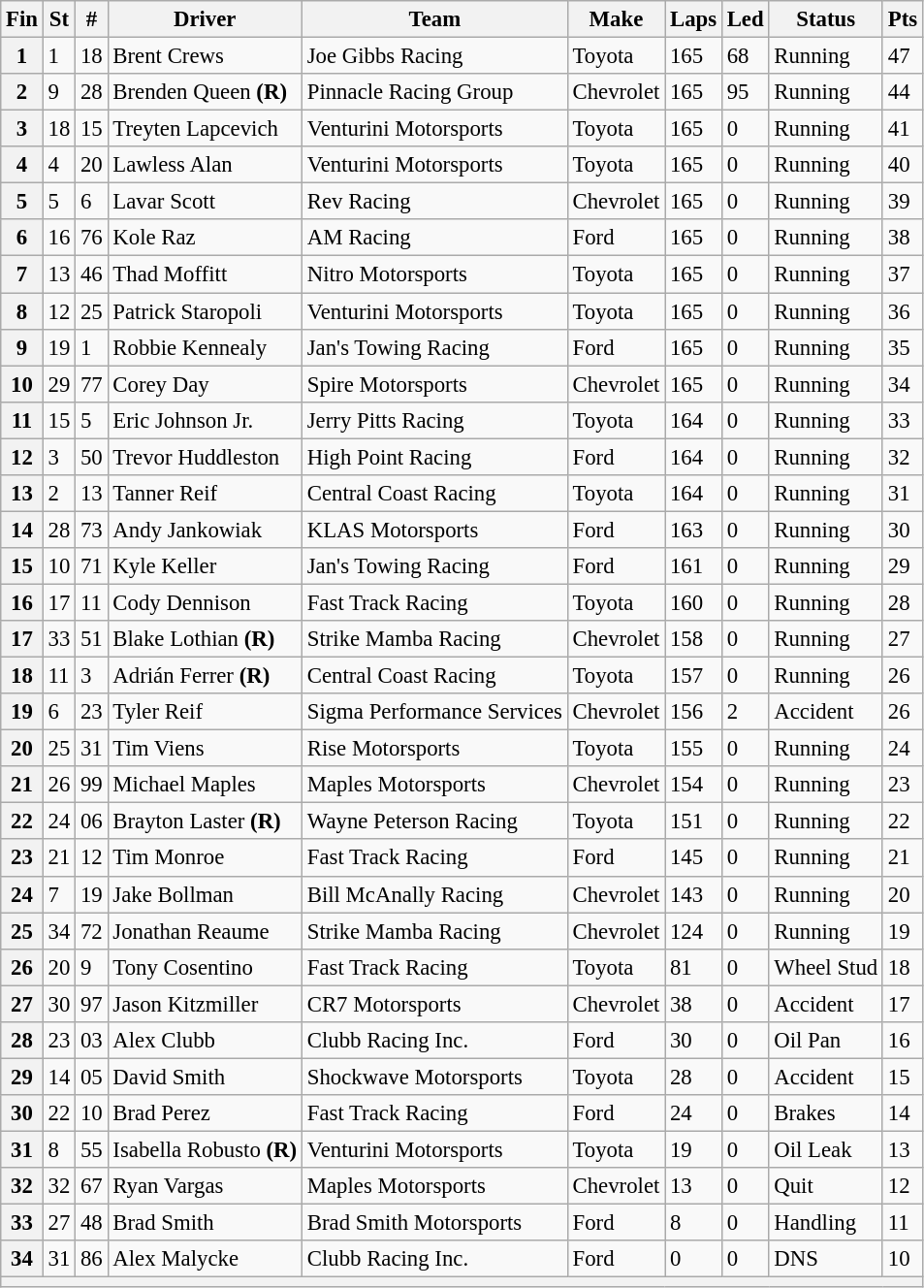<table class="wikitable" style="font-size:95%">
<tr>
<th>Fin</th>
<th>St</th>
<th>#</th>
<th>Driver</th>
<th>Team</th>
<th>Make</th>
<th>Laps</th>
<th>Led</th>
<th>Status</th>
<th>Pts</th>
</tr>
<tr>
<th>1</th>
<td>1</td>
<td>18</td>
<td>Brent Crews</td>
<td>Joe Gibbs Racing</td>
<td>Toyota</td>
<td>165</td>
<td>68</td>
<td>Running</td>
<td>47</td>
</tr>
<tr>
<th>2</th>
<td>9</td>
<td>28</td>
<td>Brenden Queen <strong>(R)</strong></td>
<td>Pinnacle Racing Group</td>
<td>Chevrolet</td>
<td>165</td>
<td>95</td>
<td>Running</td>
<td>44</td>
</tr>
<tr>
<th>3</th>
<td>18</td>
<td>15</td>
<td>Treyten Lapcevich</td>
<td>Venturini Motorsports</td>
<td>Toyota</td>
<td>165</td>
<td>0</td>
<td>Running</td>
<td>41</td>
</tr>
<tr>
<th>4</th>
<td>4</td>
<td>20</td>
<td>Lawless Alan</td>
<td>Venturini Motorsports</td>
<td>Toyota</td>
<td>165</td>
<td>0</td>
<td>Running</td>
<td>40</td>
</tr>
<tr>
<th>5</th>
<td>5</td>
<td>6</td>
<td>Lavar Scott</td>
<td>Rev Racing</td>
<td>Chevrolet</td>
<td>165</td>
<td>0</td>
<td>Running</td>
<td>39</td>
</tr>
<tr>
<th>6</th>
<td>16</td>
<td>76</td>
<td>Kole Raz</td>
<td>AM Racing</td>
<td>Ford</td>
<td>165</td>
<td>0</td>
<td>Running</td>
<td>38</td>
</tr>
<tr>
<th>7</th>
<td>13</td>
<td>46</td>
<td>Thad Moffitt</td>
<td>Nitro Motorsports</td>
<td>Toyota</td>
<td>165</td>
<td>0</td>
<td>Running</td>
<td>37</td>
</tr>
<tr>
<th>8</th>
<td>12</td>
<td>25</td>
<td>Patrick Staropoli</td>
<td>Venturini Motorsports</td>
<td>Toyota</td>
<td>165</td>
<td>0</td>
<td>Running</td>
<td>36</td>
</tr>
<tr>
<th>9</th>
<td>19</td>
<td>1</td>
<td>Robbie Kennealy</td>
<td>Jan's Towing Racing</td>
<td>Ford</td>
<td>165</td>
<td>0</td>
<td>Running</td>
<td>35</td>
</tr>
<tr>
<th>10</th>
<td>29</td>
<td>77</td>
<td>Corey Day</td>
<td>Spire Motorsports</td>
<td>Chevrolet</td>
<td>165</td>
<td>0</td>
<td>Running</td>
<td>34</td>
</tr>
<tr>
<th>11</th>
<td>15</td>
<td>5</td>
<td>Eric Johnson Jr.</td>
<td>Jerry Pitts Racing</td>
<td>Toyota</td>
<td>164</td>
<td>0</td>
<td>Running</td>
<td>33</td>
</tr>
<tr>
<th>12</th>
<td>3</td>
<td>50</td>
<td>Trevor Huddleston</td>
<td>High Point Racing</td>
<td>Ford</td>
<td>164</td>
<td>0</td>
<td>Running</td>
<td>32</td>
</tr>
<tr>
<th>13</th>
<td>2</td>
<td>13</td>
<td>Tanner Reif</td>
<td>Central Coast Racing</td>
<td>Toyota</td>
<td>164</td>
<td>0</td>
<td>Running</td>
<td>31</td>
</tr>
<tr>
<th>14</th>
<td>28</td>
<td>73</td>
<td>Andy Jankowiak</td>
<td>KLAS Motorsports</td>
<td>Ford</td>
<td>163</td>
<td>0</td>
<td>Running</td>
<td>30</td>
</tr>
<tr>
<th>15</th>
<td>10</td>
<td>71</td>
<td>Kyle Keller</td>
<td>Jan's Towing Racing</td>
<td>Ford</td>
<td>161</td>
<td>0</td>
<td>Running</td>
<td>29</td>
</tr>
<tr>
<th>16</th>
<td>17</td>
<td>11</td>
<td>Cody Dennison</td>
<td>Fast Track Racing</td>
<td>Toyota</td>
<td>160</td>
<td>0</td>
<td>Running</td>
<td>28</td>
</tr>
<tr>
<th>17</th>
<td>33</td>
<td>51</td>
<td>Blake Lothian <strong>(R)</strong></td>
<td>Strike Mamba Racing</td>
<td>Chevrolet</td>
<td>158</td>
<td>0</td>
<td>Running</td>
<td>27</td>
</tr>
<tr>
<th>18</th>
<td>11</td>
<td>3</td>
<td>Adrián Ferrer <strong>(R)</strong></td>
<td>Central Coast Racing</td>
<td>Toyota</td>
<td>157</td>
<td>0</td>
<td>Running</td>
<td>26</td>
</tr>
<tr>
<th>19</th>
<td>6</td>
<td>23</td>
<td>Tyler Reif</td>
<td>Sigma Performance Services</td>
<td>Chevrolet</td>
<td>156</td>
<td>2</td>
<td>Accident</td>
<td>26</td>
</tr>
<tr>
<th>20</th>
<td>25</td>
<td>31</td>
<td>Tim Viens</td>
<td>Rise Motorsports</td>
<td>Toyota</td>
<td>155</td>
<td>0</td>
<td>Running</td>
<td>24</td>
</tr>
<tr>
<th>21</th>
<td>26</td>
<td>99</td>
<td>Michael Maples</td>
<td>Maples Motorsports</td>
<td>Chevrolet</td>
<td>154</td>
<td>0</td>
<td>Running</td>
<td>23</td>
</tr>
<tr>
<th>22</th>
<td>24</td>
<td>06</td>
<td>Brayton Laster <strong>(R)</strong></td>
<td>Wayne Peterson Racing</td>
<td>Toyota</td>
<td>151</td>
<td>0</td>
<td>Running</td>
<td>22</td>
</tr>
<tr>
<th>23</th>
<td>21</td>
<td>12</td>
<td>Tim Monroe</td>
<td>Fast Track Racing</td>
<td>Ford</td>
<td>145</td>
<td>0</td>
<td>Running</td>
<td>21</td>
</tr>
<tr>
<th>24</th>
<td>7</td>
<td>19</td>
<td>Jake Bollman</td>
<td>Bill McAnally Racing</td>
<td>Chevrolet</td>
<td>143</td>
<td>0</td>
<td>Running</td>
<td>20</td>
</tr>
<tr>
<th>25</th>
<td>34</td>
<td>72</td>
<td>Jonathan Reaume</td>
<td>Strike Mamba Racing</td>
<td>Chevrolet</td>
<td>124</td>
<td>0</td>
<td>Running</td>
<td>19</td>
</tr>
<tr>
<th>26</th>
<td>20</td>
<td>9</td>
<td>Tony Cosentino</td>
<td>Fast Track Racing</td>
<td>Toyota</td>
<td>81</td>
<td>0</td>
<td>Wheel Stud</td>
<td>18</td>
</tr>
<tr>
<th>27</th>
<td>30</td>
<td>97</td>
<td>Jason Kitzmiller</td>
<td>CR7 Motorsports</td>
<td>Chevrolet</td>
<td>38</td>
<td>0</td>
<td>Accident</td>
<td>17</td>
</tr>
<tr>
<th>28</th>
<td>23</td>
<td>03</td>
<td>Alex Clubb</td>
<td>Clubb Racing Inc.</td>
<td>Ford</td>
<td>30</td>
<td>0</td>
<td>Oil Pan</td>
<td>16</td>
</tr>
<tr>
<th>29</th>
<td>14</td>
<td>05</td>
<td>David Smith</td>
<td>Shockwave Motorsports</td>
<td>Toyota</td>
<td>28</td>
<td>0</td>
<td>Accident</td>
<td>15</td>
</tr>
<tr>
<th>30</th>
<td>22</td>
<td>10</td>
<td>Brad Perez</td>
<td>Fast Track Racing</td>
<td>Ford</td>
<td>24</td>
<td>0</td>
<td>Brakes</td>
<td>14</td>
</tr>
<tr>
<th>31</th>
<td>8</td>
<td>55</td>
<td>Isabella Robusto <strong>(R)</strong></td>
<td>Venturini Motorsports</td>
<td>Toyota</td>
<td>19</td>
<td>0</td>
<td>Oil Leak</td>
<td>13</td>
</tr>
<tr>
<th>32</th>
<td>32</td>
<td>67</td>
<td>Ryan Vargas</td>
<td>Maples Motorsports</td>
<td>Chevrolet</td>
<td>13</td>
<td>0</td>
<td>Quit</td>
<td>12</td>
</tr>
<tr>
<th>33</th>
<td>27</td>
<td>48</td>
<td>Brad Smith</td>
<td>Brad Smith Motorsports</td>
<td>Ford</td>
<td>8</td>
<td>0</td>
<td>Handling</td>
<td>11</td>
</tr>
<tr>
<th>34</th>
<td>31</td>
<td>86</td>
<td>Alex Malycke</td>
<td>Clubb Racing Inc.</td>
<td>Ford</td>
<td>0</td>
<td>0</td>
<td>DNS</td>
<td>10</td>
</tr>
<tr>
<th colspan="10"></th>
</tr>
</table>
